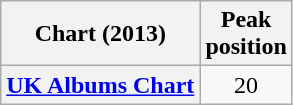<table class="wikitable sortable plainrowheaders" style="text-align:center">
<tr>
<th scope="col">Chart (2013)</th>
<th scope="col">Peak<br>position</th>
</tr>
<tr>
<th scope="row"><a href='#'>UK Albums Chart</a></th>
<td align="center">20</td>
</tr>
</table>
